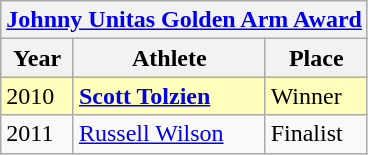<table class="wikitable">
<tr>
<th colspan=3><strong><a href='#'>Johnny Unitas Golden Arm Award</a></strong></th>
</tr>
<tr>
<th>Year</th>
<th>Athlete</th>
<th>Place</th>
</tr>
<tr style="background:#ffb;">
<td>2010</td>
<td><strong><a href='#'>Scott Tolzien</a></strong></td>
<td>Winner</td>
</tr>
<tr>
<td>2011</td>
<td><a href='#'>Russell Wilson</a></td>
<td>Finalist</td>
</tr>
</table>
